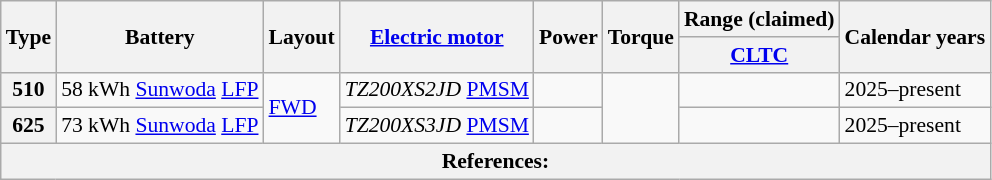<table class="wikitable" style="text-align:left; font-size:90%; width=">
<tr>
<th rowspan="2">Type</th>
<th rowspan="2">Battery</th>
<th rowspan="2">Layout</th>
<th rowspan="2"><a href='#'>Electric motor</a></th>
<th rowspan="2">Power</th>
<th rowspan="2">Torque</th>
<th>Range (claimed)</th>
<th rowspan="2">Calendar years</th>
</tr>
<tr>
<th><a href='#'>CLTC</a></th>
</tr>
<tr>
<th>510</th>
<td>58 kWh <a href='#'>Sunwoda</a> <a href='#'>LFP</a></td>
<td rowspan="2"><a href='#'>FWD</a></td>
<td><em>TZ200XS2JD</em> <a href='#'>PMSM</a></td>
<td></td>
<td rowspan="2"></td>
<td></td>
<td>2025–present</td>
</tr>
<tr>
<th>625</th>
<td>73 kWh <a href='#'>Sunwoda</a> <a href='#'>LFP</a></td>
<td><em>TZ200XS3JD</em> <a href='#'>PMSM</a></td>
<td></td>
<td></td>
<td>2025–present</td>
</tr>
<tr>
<th colspan="8">References: </th>
</tr>
</table>
